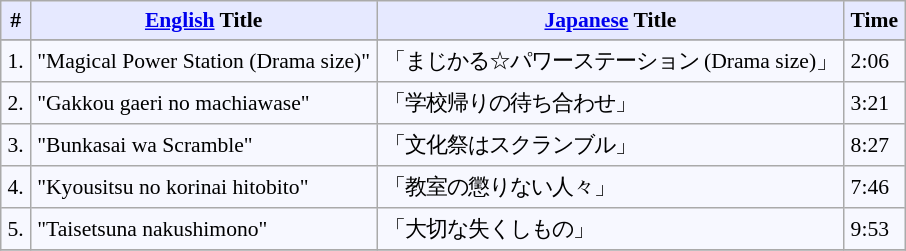<table border="" cellpadding="4" cellspacing="0" style="border: 1px #aaaaaa solid; border-collapse: collapse; padding: 0.2em; margin: 1em 1em 1em 0; background: #f7f8ff; font-size:0.9em">
<tr valign="middle" bgcolor="#e6e9ff">
<th rowspan="1">#</th>
<th rowspan="1"><a href='#'>English</a> Title</th>
<th colspan="1"><a href='#'>Japanese</a> Title</th>
<th rowspan="1">Time</th>
</tr>
<tr bgcolor="#e6e9ff">
</tr>
<tr>
<td>1.</td>
<td>"Magical Power Station (Drama size)"</td>
<td>「まじかる☆パワーステーション (Drama size)」</td>
<td>2:06</td>
</tr>
<tr>
<td>2.</td>
<td>"Gakkou gaeri no machiawase"</td>
<td>「学校帰りの待ち合わせ」</td>
<td>3:21</td>
</tr>
<tr>
<td>3.</td>
<td>"Bunkasai wa Scramble"</td>
<td>「文化祭はスクランブル」</td>
<td>8:27</td>
</tr>
<tr>
<td>4.</td>
<td>"Kyousitsu no korinai hitobito"</td>
<td>「教室の懲りない人々」</td>
<td>7:46</td>
</tr>
<tr>
<td>5.</td>
<td>"Taisetsuna nakushimono"</td>
<td>「大切な失くしもの」</td>
<td>9:53</td>
</tr>
<tr>
</tr>
</table>
